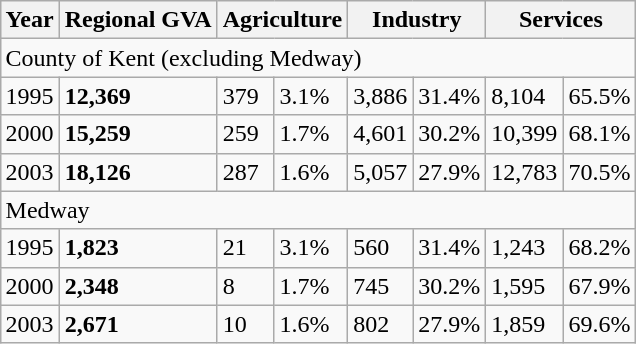<table class="wikitable" style="margin: 1em auto;">
<tr>
<th>Year</th>
<th>Regional GVA</th>
<th COLSPAN=2>Agriculture</th>
<th COLSPAN=2>Industry</th>
<th COLSPAN=2>Services</th>
</tr>
<tr>
<td colspan=8>County of Kent (excluding Medway)</td>
</tr>
<tr>
<td>1995</td>
<td><strong>12,369</strong></td>
<td>379</td>
<td>3.1%</td>
<td>3,886</td>
<td>31.4%</td>
<td>8,104</td>
<td>65.5%</td>
</tr>
<tr>
<td>2000</td>
<td><strong>15,259</strong></td>
<td>259</td>
<td>1.7%</td>
<td>4,601</td>
<td>30.2%</td>
<td>10,399</td>
<td>68.1%</td>
</tr>
<tr>
<td>2003</td>
<td><strong>18,126</strong></td>
<td>287</td>
<td>1.6%</td>
<td>5,057</td>
<td>27.9%</td>
<td>12,783</td>
<td>70.5%</td>
</tr>
<tr>
<td colspan=8>Medway</td>
</tr>
<tr>
<td>1995</td>
<td><strong>1,823</strong></td>
<td>21</td>
<td>3.1%</td>
<td>560</td>
<td>31.4%</td>
<td>1,243</td>
<td>68.2%</td>
</tr>
<tr>
<td>2000</td>
<td><strong>2,348</strong></td>
<td>8</td>
<td>1.7%</td>
<td>745</td>
<td>30.2%</td>
<td>1,595</td>
<td>67.9%</td>
</tr>
<tr>
<td>2003</td>
<td><strong>2,671</strong></td>
<td>10</td>
<td>1.6%</td>
<td>802</td>
<td>27.9%</td>
<td>1,859</td>
<td>69.6%</td>
</tr>
</table>
